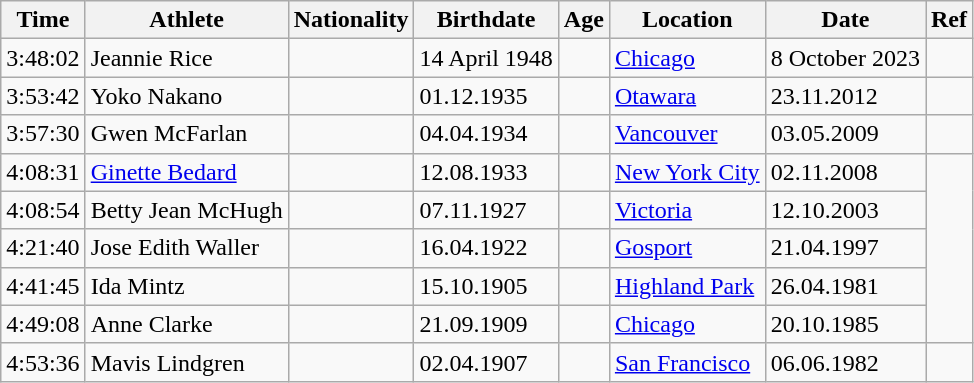<table class="wikitable">
<tr>
<th>Time</th>
<th>Athlete</th>
<th>Nationality</th>
<th>Birthdate</th>
<th>Age</th>
<th>Location</th>
<th>Date</th>
<th>Ref</th>
</tr>
<tr>
<td>3:48:02</td>
<td>Jeannie Rice</td>
<td></td>
<td>14 April 1948</td>
<td></td>
<td><a href='#'>Chicago</a></td>
<td>8 October 2023</td>
<td></td>
</tr>
<tr>
<td>3:53:42</td>
<td>Yoko Nakano</td>
<td></td>
<td>01.12.1935</td>
<td></td>
<td><a href='#'>Otawara</a></td>
<td>23.11.2012</td>
<td></td>
</tr>
<tr>
<td>3:57:30</td>
<td>Gwen McFarlan</td>
<td></td>
<td>04.04.1934</td>
<td></td>
<td><a href='#'>Vancouver</a></td>
<td>03.05.2009</td>
<td></td>
</tr>
<tr>
<td>4:08:31</td>
<td><a href='#'>Ginette Bedard</a></td>
<td></td>
<td>12.08.1933</td>
<td></td>
<td><a href='#'>New York City</a></td>
<td>02.11.2008</td>
</tr>
<tr>
<td>4:08:54</td>
<td>Betty Jean McHugh</td>
<td></td>
<td>07.11.1927</td>
<td></td>
<td><a href='#'>Victoria</a></td>
<td>12.10.2003</td>
</tr>
<tr>
<td>4:21:40</td>
<td>Jose Edith Waller</td>
<td></td>
<td>16.04.1922</td>
<td></td>
<td><a href='#'>Gosport</a></td>
<td>21.04.1997</td>
</tr>
<tr>
<td>4:41:45</td>
<td>Ida Mintz</td>
<td></td>
<td>15.10.1905</td>
<td></td>
<td><a href='#'>Highland Park</a></td>
<td>26.04.1981</td>
</tr>
<tr>
<td>4:49:08</td>
<td>Anne Clarke</td>
<td></td>
<td>21.09.1909</td>
<td></td>
<td><a href='#'>Chicago</a></td>
<td>20.10.1985</td>
</tr>
<tr>
<td>4:53:36</td>
<td>Mavis Lindgren</td>
<td></td>
<td>02.04.1907</td>
<td></td>
<td><a href='#'>San Francisco</a></td>
<td>06.06.1982</td>
<td></td>
</tr>
</table>
